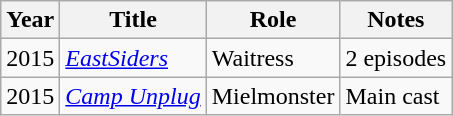<table class="wikitable sortable">
<tr>
<th>Year</th>
<th>Title</th>
<th>Role</th>
<th class="unsortable">Notes</th>
</tr>
<tr>
<td>2015</td>
<td><em><a href='#'>EastSiders</a></em></td>
<td>Waitress</td>
<td>2 episodes</td>
</tr>
<tr>
<td>2015</td>
<td><em><a href='#'>Camp Unplug</a></em></td>
<td>Mielmonster</td>
<td>Main cast</td>
</tr>
</table>
